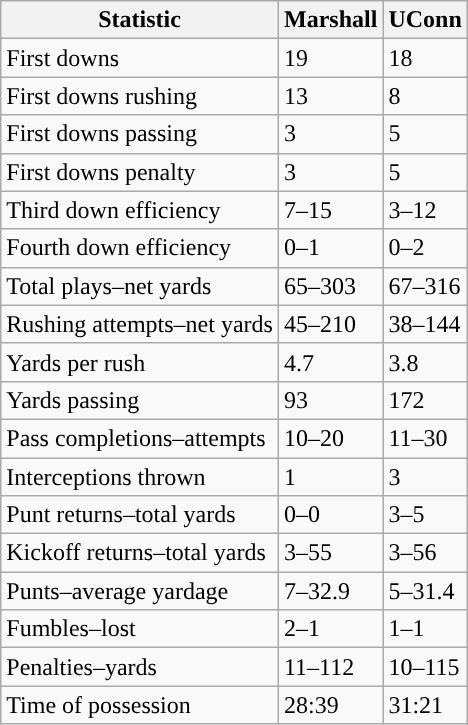<table class="wikitable">
<tr>
<th>Statistic</th>
<th><strong>Marshall</strong></th>
<th><strong>UConn</strong></th>
</tr>
<tr>
<td>First downs</td>
<td>19</td>
<td>18</td>
</tr>
<tr>
<td>First downs rushing</td>
<td>13</td>
<td>8</td>
</tr>
<tr>
<td>First downs passing</td>
<td>3</td>
<td>5</td>
</tr>
<tr>
<td>First downs penalty</td>
<td>3</td>
<td>5</td>
</tr>
<tr>
<td>Third down efficiency</td>
<td>7–15</td>
<td>3–12</td>
</tr>
<tr>
<td>Fourth down efficiency</td>
<td>0–1</td>
<td>0–2</td>
</tr>
<tr>
<td>Total plays–net yards</td>
<td>65–303</td>
<td>67–316</td>
</tr>
<tr>
<td>Rushing attempts–net yards</td>
<td>45–210</td>
<td>38–144</td>
</tr>
<tr>
<td>Yards per rush</td>
<td>4.7</td>
<td>3.8</td>
</tr>
<tr>
<td>Yards passing</td>
<td>93</td>
<td>172</td>
</tr>
<tr>
<td>Pass completions–attempts</td>
<td>10–20</td>
<td>11–30</td>
</tr>
<tr>
<td>Interceptions thrown</td>
<td>1</td>
<td>3</td>
</tr>
<tr>
<td>Punt returns–total yards</td>
<td>0–0</td>
<td>3–5</td>
</tr>
<tr>
<td>Kickoff returns–total yards</td>
<td>3–55</td>
<td>3–56</td>
</tr>
<tr>
<td>Punts–average yardage</td>
<td>7–32.9</td>
<td>5–31.4</td>
</tr>
<tr>
<td>Fumbles–lost</td>
<td>2–1</td>
<td>1–1</td>
</tr>
<tr>
<td>Penalties–yards</td>
<td>11–112</td>
<td>10–115</td>
</tr>
<tr>
<td>Time of possession</td>
<td>28:39</td>
<td>31:21</td>
</tr>
</table>
